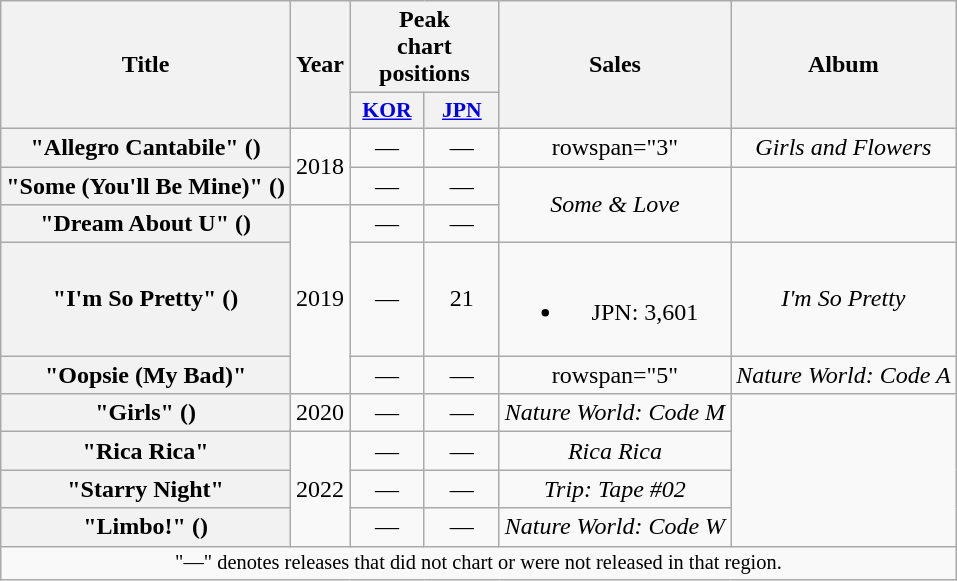<table class="wikitable plainrowheaders" style="text-align:center;">
<tr>
<th scope="col" rowspan="2">Title</th>
<th scope="col" rowspan="2">Year</th>
<th scope="col" colspan="2" style="width:5em;">Peak<br>chart<br>positions</th>
<th scope="col" rowspan="2">Sales</th>
<th scope="col" rowspan="2">Album</th>
</tr>
<tr>
<th scope="col" style="width:3em;font-size:90%;"><a href='#'>KOR</a><br></th>
<th scope="col" style="width:3em;font-size:90%;"><a href='#'>JPN</a><br></th>
</tr>
<tr>
<th scope="row">"Allegro Cantabile" ()</th>
<td rowspan="2">2018</td>
<td>—</td>
<td>—</td>
<td>rowspan="3" </td>
<td><em>Girls and Flowers</em></td>
</tr>
<tr>
<th scope="row">"Some (You'll Be Mine)" ()</th>
<td>—</td>
<td>—</td>
<td rowspan="2"><em>Some & Love</em></td>
</tr>
<tr>
<th scope="row">"Dream About U" ()</th>
<td rowspan="3">2019</td>
<td>—</td>
<td>—</td>
</tr>
<tr>
<th scope="row">"I'm So Pretty" ()</th>
<td>—</td>
<td>21</td>
<td><br><ul><li>JPN: 3,601</li></ul></td>
<td><em>I'm So Pretty</em></td>
</tr>
<tr>
<th scope="row">"Oopsie (My Bad)"</th>
<td>—</td>
<td>—</td>
<td>rowspan="5" </td>
<td><em>Nature World: Code A</em></td>
</tr>
<tr>
<th scope="row">"Girls" ()</th>
<td scope="row">2020</td>
<td>—</td>
<td>—</td>
<td><em>Nature World: Code M</em></td>
</tr>
<tr>
<th scope="row">"Rica Rica"</th>
<td rowspan="3">2022</td>
<td>—</td>
<td>—</td>
<td><em>Rica Rica</em></td>
</tr>
<tr>
<th scope="row">"Starry Night"</th>
<td>—</td>
<td>—</td>
<td><em>Trip: Tape #02</em></td>
</tr>
<tr>
<th scope="row">"Limbo!" ()</th>
<td>—</td>
<td>—</td>
<td><em>Nature World: Code W</em></td>
</tr>
<tr>
<td colspan="7" style="font-size:85%">"—" denotes releases that did not chart or were not released in that region.</td>
</tr>
</table>
